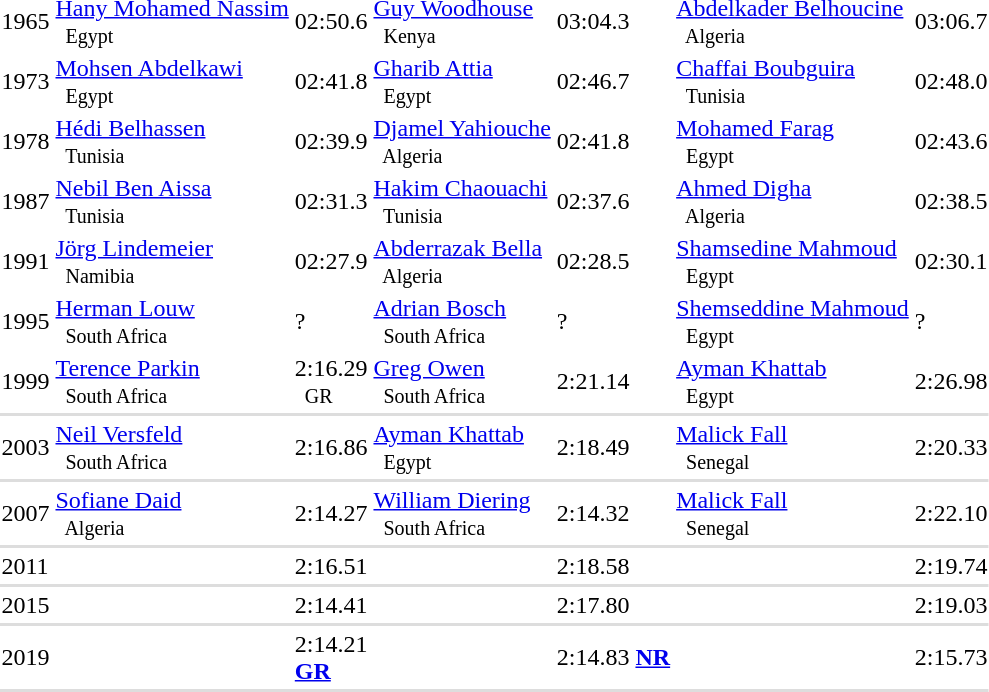<table>
<tr>
<td>1965</td>
<td><a href='#'>Hany Mohamed Nassim</a> <small><br>    Egypt </small></td>
<td>02:50.6</td>
<td><a href='#'>Guy Woodhouse</a> <small><br>    Kenya </small></td>
<td>03:04.3</td>
<td><a href='#'>Abdelkader Belhoucine</a> <small><br>    Algeria </small></td>
<td>03:06.7</td>
</tr>
<tr>
<td>1973</td>
<td><a href='#'>Mohsen Abdelkawi</a> <small><br>    Egypt </small></td>
<td>02:41.8</td>
<td><a href='#'>Gharib Attia</a> <small><br>    Egypt </small></td>
<td>02:46.7</td>
<td><a href='#'>Chaffai Boubguira</a> <small><br>    Tunisia </small></td>
<td>02:48.0</td>
</tr>
<tr>
<td>1978</td>
<td><a href='#'>Hédi Belhassen</a> <small><br>    Tunisia </small></td>
<td>02:39.9</td>
<td><a href='#'>Djamel Yahiouche</a> <small><br>    Algeria </small></td>
<td>02:41.8</td>
<td><a href='#'>Mohamed Farag</a> <small><br>    Egypt </small></td>
<td>02:43.6</td>
</tr>
<tr>
<td>1987</td>
<td><a href='#'>Nebil Ben Aissa</a> <small><br>    Tunisia </small></td>
<td>02:31.3</td>
<td><a href='#'>Hakim Chaouachi</a> <small><br>    Tunisia </small></td>
<td>02:37.6</td>
<td><a href='#'>Ahmed Digha</a> <small><br>    Algeria </small></td>
<td>02:38.5</td>
</tr>
<tr>
<td>1991</td>
<td><a href='#'>Jörg Lindemeier</a> <small><br>    Namibia </small></td>
<td>02:27.9</td>
<td><a href='#'>Abderrazak Bella</a> <small><br>    Algeria </small></td>
<td>02:28.5</td>
<td><a href='#'>Shamsedine Mahmoud</a> <small><br>    Egypt </small></td>
<td>02:30.1</td>
</tr>
<tr>
<td>1995</td>
<td><a href='#'>Herman Louw</a> <small><br>    South Africa </small></td>
<td>?</td>
<td><a href='#'>Adrian Bosch</a> <small><br>    South Africa </small></td>
<td>?</td>
<td><a href='#'>Shemseddine Mahmoud</a> <small><br>    Egypt </small></td>
<td>?</td>
</tr>
<tr>
<td>1999</td>
<td><a href='#'>Terence Parkin</a> <small><br>    South Africa </small></td>
<td>2:16.29 <small><br>   GR</small></td>
<td><a href='#'>Greg Owen</a> <small><br>    South Africa </small></td>
<td>2:21.14</td>
<td><a href='#'>Ayman Khattab</a> <small><br>    Egypt </small></td>
<td>2:26.98</td>
</tr>
<tr bgcolor=#DDDDDD>
<td colspan=7></td>
</tr>
<tr>
<td>2003</td>
<td><a href='#'>Neil Versfeld</a> <small><br>    South Africa </small></td>
<td>2:16.86</td>
<td><a href='#'>Ayman Khattab</a> <small><br>    Egypt </small></td>
<td>2:18.49</td>
<td><a href='#'>Malick Fall</a> <small><br>    Senegal </small></td>
<td>2:20.33</td>
</tr>
<tr bgcolor=#DDDDDD>
<td colspan=7></td>
</tr>
<tr>
<td>2007</td>
<td><a href='#'>Sofiane Daid</a> <small><br>   Algeria</small></td>
<td>2:14.27</td>
<td><a href='#'>William Diering</a> <small><br>   South Africa</small></td>
<td>2:14.32</td>
<td><a href='#'>Malick Fall</a> <small><br>   Senegal</small></td>
<td>2:22.10</td>
</tr>
<tr bgcolor=#DDDDDD>
<td colspan=7></td>
</tr>
<tr>
<td>2011</td>
<td></td>
<td>2:16.51</td>
<td></td>
<td>2:18.58</td>
<td></td>
<td>2:19.74</td>
</tr>
<tr bgcolor=#DDDDDD>
<td colspan=7></td>
</tr>
<tr>
<td>2015<br></td>
<td></td>
<td>2:14.41</td>
<td></td>
<td>2:17.80</td>
<td></td>
<td>2:19.03</td>
</tr>
<tr bgcolor=#DDDDDD>
<td colspan=7></td>
</tr>
<tr>
<td>2019<br></td>
<td></td>
<td>2:14.21<br><strong><a href='#'>GR</a></strong></td>
<td></td>
<td>2:14.83 <strong><a href='#'>NR</a></strong></td>
<td></td>
<td>2:15.73</td>
</tr>
<tr bgcolor=#DDDDDD>
<td colspan=7></td>
</tr>
</table>
